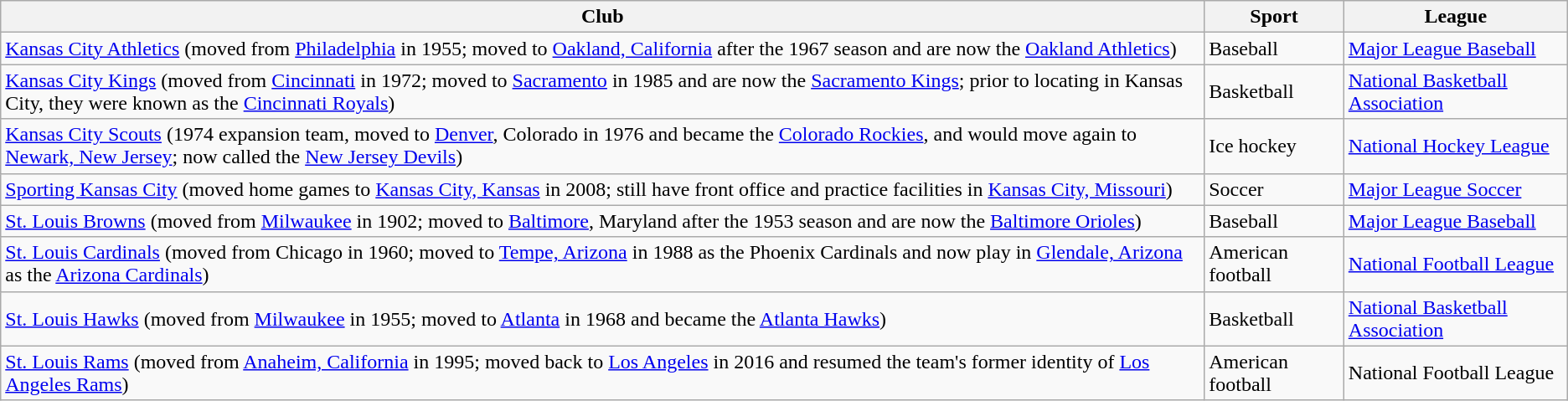<table class="wikitable">
<tr>
<th>Club</th>
<th>Sport</th>
<th>League</th>
</tr>
<tr>
<td><a href='#'>Kansas City Athletics</a> (moved from <a href='#'>Philadelphia</a> in 1955; moved to <a href='#'>Oakland, California</a> after the 1967 season and are now the <a href='#'>Oakland Athletics</a>)</td>
<td>Baseball</td>
<td><a href='#'>Major League Baseball</a></td>
</tr>
<tr>
<td><a href='#'>Kansas City Kings</a> (moved from <a href='#'>Cincinnati</a> in 1972; moved to <a href='#'>Sacramento</a> in 1985 and are now the <a href='#'>Sacramento Kings</a>; prior to locating in Kansas City, they were known as the <a href='#'>Cincinnati Royals</a>)</td>
<td>Basketball</td>
<td><a href='#'>National Basketball Association</a></td>
</tr>
<tr>
<td><a href='#'>Kansas City Scouts</a> (1974 expansion team, moved to <a href='#'>Denver</a>, Colorado in 1976 and became the <a href='#'>Colorado Rockies</a>, and would move again to <a href='#'>Newark, New Jersey</a>; now called the <a href='#'>New Jersey Devils</a>)</td>
<td>Ice hockey</td>
<td><a href='#'>National Hockey League</a></td>
</tr>
<tr>
<td><a href='#'>Sporting Kansas City</a> (moved home games to <a href='#'>Kansas City, Kansas</a> in 2008; still have front office and practice facilities in <a href='#'>Kansas City, Missouri</a>)</td>
<td>Soccer</td>
<td><a href='#'>Major League Soccer</a></td>
</tr>
<tr>
<td><a href='#'>St. Louis Browns</a> (moved from <a href='#'>Milwaukee</a> in 1902; moved to <a href='#'>Baltimore</a>, Maryland after the 1953 season and are now the <a href='#'>Baltimore Orioles</a>)</td>
<td>Baseball</td>
<td><a href='#'>Major League Baseball</a></td>
</tr>
<tr>
<td><a href='#'>St. Louis Cardinals</a> (moved from Chicago in 1960; moved to <a href='#'>Tempe, Arizona</a> in 1988 as the Phoenix Cardinals and now play in <a href='#'>Glendale, Arizona</a> as the <a href='#'>Arizona Cardinals</a>)</td>
<td>American football</td>
<td><a href='#'>National Football League</a></td>
</tr>
<tr>
<td><a href='#'>St. Louis Hawks</a> (moved from <a href='#'>Milwaukee</a> in 1955; moved to <a href='#'>Atlanta</a> in 1968 and became the <a href='#'>Atlanta Hawks</a>)</td>
<td>Basketball</td>
<td><a href='#'>National Basketball Association</a></td>
</tr>
<tr>
<td><a href='#'>St. Louis Rams</a> (moved from <a href='#'>Anaheim, California</a> in 1995; moved back to <a href='#'>Los Angeles</a> in 2016 and resumed the team's former identity of <a href='#'>Los Angeles Rams</a>)</td>
<td>American football</td>
<td>National Football League</td>
</tr>
</table>
